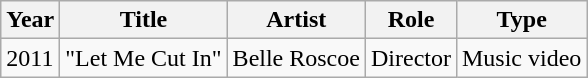<table class="wikitable">
<tr>
<th>Year</th>
<th>Title</th>
<th>Artist</th>
<th>Role</th>
<th>Type</th>
</tr>
<tr>
<td>2011</td>
<td>"Let Me Cut In"</td>
<td>Belle Roscoe</td>
<td>Director</td>
<td>Music video</td>
</tr>
</table>
